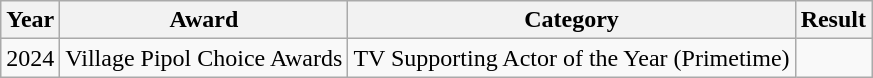<table class="wikitable">
<tr>
<th>Year</th>
<th>Award</th>
<th>Category</th>
<th>Result</th>
</tr>
<tr>
<td>2024</td>
<td>Village Pipol Choice Awards</td>
<td>TV Supporting Actor of the Year (Primetime)</td>
<td></td>
</tr>
</table>
